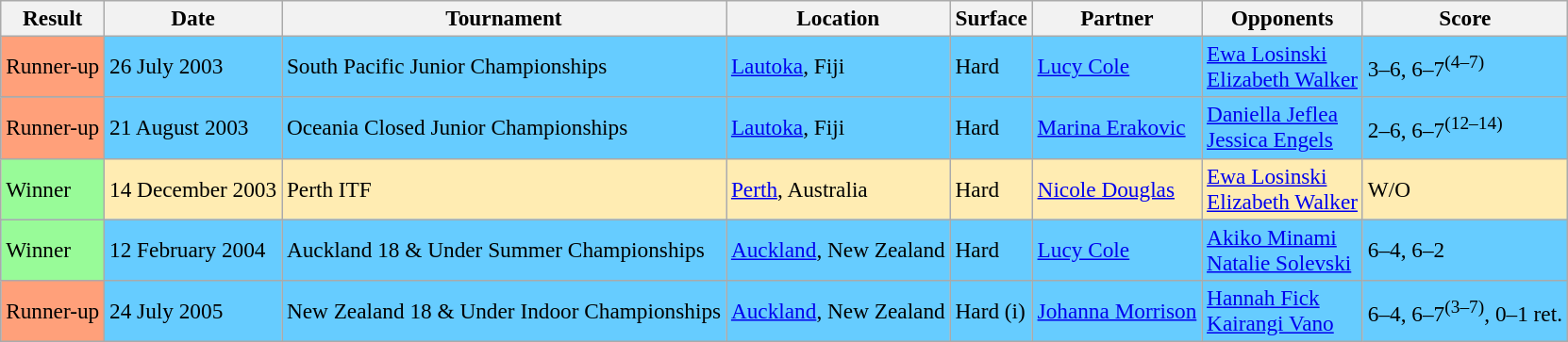<table class="sortable wikitable" style=font-size:97%>
<tr>
<th>Result</th>
<th>Date</th>
<th>Tournament</th>
<th>Location</th>
<th>Surface</th>
<th>Partner</th>
<th>Opponents</th>
<th>Score</th>
</tr>
<tr bgcolor=#66CCFF>
<td bgcolor=#ffa07a>Runner-up</td>
<td>26 July 2003</td>
<td>South Pacific Junior Championships</td>
<td><a href='#'>Lautoka</a>, Fiji</td>
<td>Hard</td>
<td> <a href='#'>Lucy Cole</a></td>
<td> <a href='#'>Ewa Losinski</a><br> <a href='#'>Elizabeth Walker</a></td>
<td>3–6, 6–7<sup>(4–7)</sup></td>
</tr>
<tr bgcolor=#66CCFF>
<td bgcolor=#ffa07a>Runner-up</td>
<td>21 August 2003</td>
<td>Oceania Closed Junior Championships</td>
<td><a href='#'>Lautoka</a>, Fiji</td>
<td>Hard</td>
<td> <a href='#'>Marina Erakovic</a></td>
<td> <a href='#'>Daniella Jeflea</a><br> <a href='#'>Jessica Engels</a></td>
<td>2–6, 6–7<sup>(12–14)</sup></td>
</tr>
<tr bgcolor=#ffecb2>
<td bgcolor=98FB98>Winner</td>
<td>14 December 2003</td>
<td>Perth ITF</td>
<td><a href='#'>Perth</a>, Australia</td>
<td>Hard</td>
<td> <a href='#'>Nicole Douglas</a></td>
<td> <a href='#'>Ewa Losinski</a><br> <a href='#'>Elizabeth Walker</a></td>
<td>W/O</td>
</tr>
<tr bgcolor=#66CCFF>
<td bgcolor=98FB98>Winner</td>
<td>12 February 2004</td>
<td>Auckland 18 & Under Summer Championships</td>
<td><a href='#'>Auckland</a>, New Zealand</td>
<td>Hard</td>
<td> <a href='#'>Lucy Cole</a></td>
<td> <a href='#'>Akiko Minami</a><br> <a href='#'>Natalie Solevski</a></td>
<td>6–4, 6–2</td>
</tr>
<tr bgcolor=#66CCFF>
<td bgcolor=#ffa07a>Runner-up</td>
<td>24 July 2005</td>
<td>New Zealand 18 & Under Indoor Championships</td>
<td><a href='#'>Auckland</a>, New Zealand</td>
<td>Hard (i)</td>
<td> <a href='#'>Johanna Morrison</a></td>
<td> <a href='#'>Hannah Fick</a><br> <a href='#'>Kairangi Vano</a></td>
<td>6–4, 6–7<sup>(3–7)</sup>, 0–1 ret.</td>
</tr>
</table>
